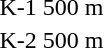<table>
<tr>
<td>K-1 500 m<br></td>
<td></td>
<td></td>
<td></td>
</tr>
<tr valign="top">
<td>K-2 500 m<br></td>
<td></td>
<td></td>
<td></td>
</tr>
</table>
